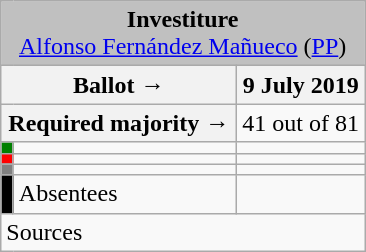<table class="wikitable" style="text-align:center;">
<tr>
<td colspan="3" align="center" bgcolor="#C0C0C0"><strong>Investiture</strong><br><a href='#'>Alfonso Fernández Mañueco</a> (<a href='#'>PP</a>)</td>
</tr>
<tr>
<th colspan="2" width="150px">Ballot →</th>
<th>9 July 2019</th>
</tr>
<tr>
<th colspan="2">Required majority →</th>
<td>41 out of 81 </td>
</tr>
<tr>
<th width="1px" style="background:green;"></th>
<td align="left"></td>
<td></td>
</tr>
<tr>
<th style="color:inherit;background:red;"></th>
<td align="left"></td>
<td></td>
</tr>
<tr>
<th style="color:inherit;background:gray;"></th>
<td align="left"></td>
<td></td>
</tr>
<tr>
<th style="color:inherit;background:black;"></th>
<td align="left"><span>Absentees</span></td>
<td></td>
</tr>
<tr>
<td align="left" colspan="3">Sources</td>
</tr>
</table>
